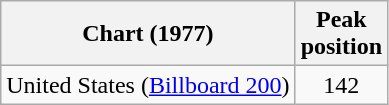<table class="wikitable">
<tr>
<th>Chart (1977)</th>
<th>Peak<br> position</th>
</tr>
<tr>
<td>United States (<a href='#'>Billboard 200</a>)</td>
<td align="center">142</td>
</tr>
</table>
